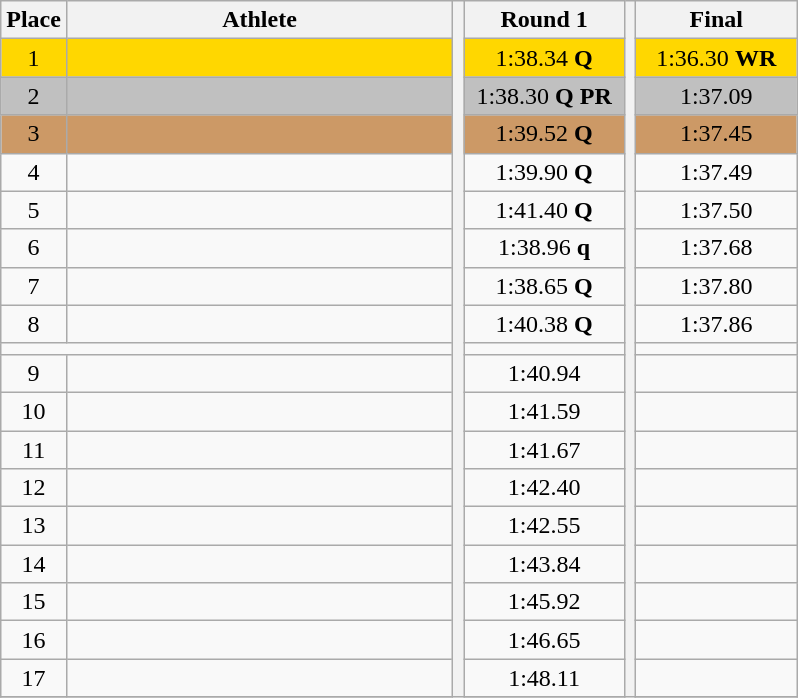<table class="wikitable" style="text-align:center">
<tr>
<th>Place</th>
<th width=250>Athlete</th>
<th rowspan=31></th>
<th width=100>Round 1</th>
<th rowspan=31></th>
<th width=100>Final</th>
</tr>
<tr bgcolor=gold>
<td>1</td>
<td align=left></td>
<td>1:38.34 <strong>Q</strong></td>
<td>1:36.30 <strong>WR</strong></td>
</tr>
<tr bgcolor=silver>
<td>2</td>
<td align=left></td>
<td>1:38.30 <strong>Q PR</strong></td>
<td>1:37.09</td>
</tr>
<tr bgcolor=cc9966>
<td>3</td>
<td align=left></td>
<td>1:39.52 <strong>Q</strong></td>
<td>1:37.45</td>
</tr>
<tr>
<td>4</td>
<td align=left></td>
<td>1:39.90 <strong>Q</strong></td>
<td>1:37.49</td>
</tr>
<tr>
<td>5</td>
<td align=left></td>
<td>1:41.40 <strong>Q</strong></td>
<td>1:37.50</td>
</tr>
<tr>
<td>6</td>
<td align=left></td>
<td>1:38.96 <strong>q</strong></td>
<td>1:37.68</td>
</tr>
<tr>
<td>7</td>
<td align=left></td>
<td>1:38.65 <strong>Q</strong></td>
<td>1:37.80</td>
</tr>
<tr>
<td>8</td>
<td align=left></td>
<td>1:40.38 <strong>Q</strong></td>
<td>1:37.86</td>
</tr>
<tr>
<td colspan=10></td>
</tr>
<tr>
<td>9</td>
<td align=left></td>
<td>1:40.94</td>
<td></td>
</tr>
<tr>
<td>10</td>
<td align=left></td>
<td>1:41.59</td>
<td></td>
</tr>
<tr>
<td>11</td>
<td align=left></td>
<td>1:41.67</td>
<td></td>
</tr>
<tr>
<td>12</td>
<td align=left></td>
<td>1:42.40</td>
<td></td>
</tr>
<tr>
<td>13</td>
<td align=left></td>
<td>1:42.55</td>
<td></td>
</tr>
<tr>
<td>14</td>
<td align=left></td>
<td>1:43.84</td>
<td></td>
</tr>
<tr>
<td>15</td>
<td align=left></td>
<td>1:45.92</td>
<td></td>
</tr>
<tr>
<td>16</td>
<td align=left></td>
<td>1:46.65</td>
<td></td>
</tr>
<tr>
<td>17</td>
<td align=left></td>
<td>1:48.11</td>
<td></td>
</tr>
<tr>
</tr>
</table>
